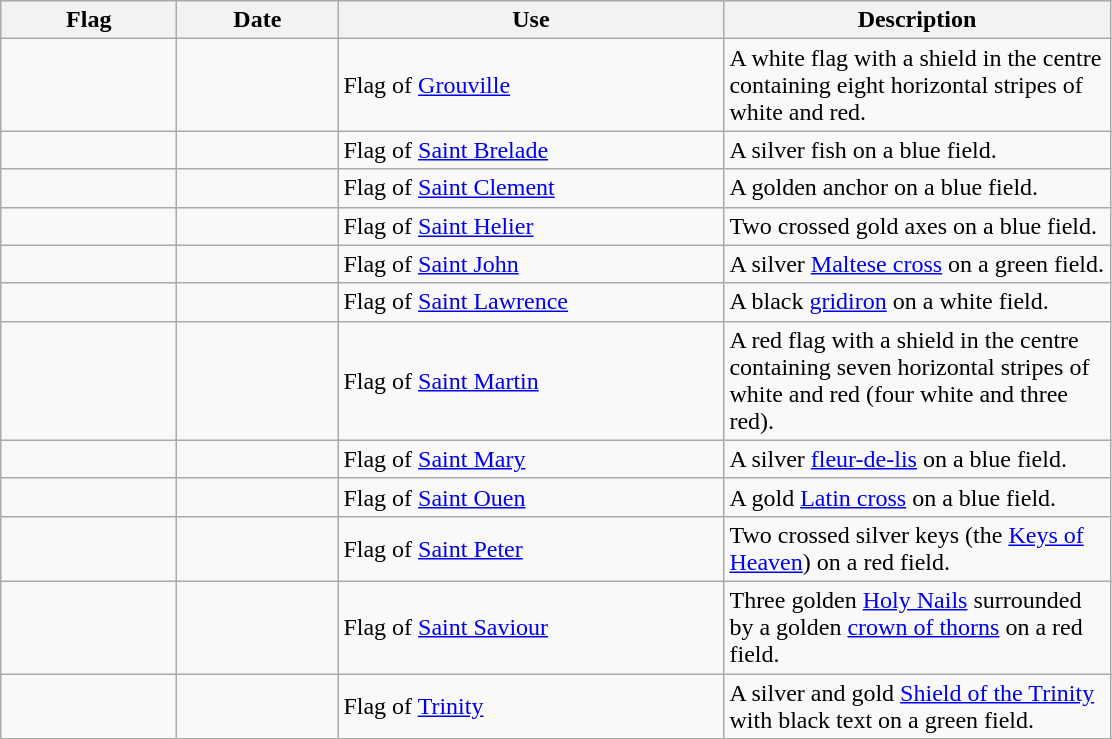<table class="wikitable">
<tr style="background:#efefef;">
<th style="width:110px;">Flag</th>
<th style="width:100px;">Date</th>
<th style="width:250px;">Use</th>
<th style="width:250px;">Description</th>
</tr>
<tr>
<td></td>
<td></td>
<td>Flag of <a href='#'>Grouville</a></td>
<td>A white flag with a shield in the centre containing eight horizontal stripes of white and red.</td>
</tr>
<tr>
<td></td>
<td></td>
<td>Flag of <a href='#'>Saint Brelade</a></td>
<td>A silver fish on a blue field.</td>
</tr>
<tr>
<td></td>
<td></td>
<td>Flag of <a href='#'>Saint Clement</a></td>
<td>A golden anchor on a blue field.</td>
</tr>
<tr>
<td></td>
<td></td>
<td>Flag of <a href='#'>Saint Helier</a></td>
<td>Two crossed gold axes on a blue field.</td>
</tr>
<tr>
<td></td>
<td></td>
<td>Flag of <a href='#'>Saint John</a></td>
<td>A silver <a href='#'>Maltese cross</a> on a green field.</td>
</tr>
<tr>
<td></td>
<td></td>
<td>Flag of <a href='#'>Saint Lawrence</a></td>
<td>A black <a href='#'>gridiron</a> on a white field.</td>
</tr>
<tr>
<td></td>
<td></td>
<td>Flag of <a href='#'>Saint Martin</a></td>
<td>A red flag with a shield in the centre containing seven horizontal stripes of white and red (four white and three red).</td>
</tr>
<tr>
<td></td>
<td></td>
<td>Flag of <a href='#'>Saint Mary</a></td>
<td>A silver <a href='#'>fleur-de-lis</a> on a blue field.</td>
</tr>
<tr>
<td></td>
<td></td>
<td>Flag of <a href='#'>Saint Ouen</a></td>
<td>A gold <a href='#'>Latin cross</a> on a blue field.</td>
</tr>
<tr>
<td></td>
<td></td>
<td>Flag of <a href='#'>Saint Peter</a></td>
<td>Two crossed silver keys (the <a href='#'>Keys of Heaven</a>) on a red field.</td>
</tr>
<tr>
<td></td>
<td></td>
<td>Flag of <a href='#'>Saint Saviour</a></td>
<td>Three golden <a href='#'>Holy Nails</a> surrounded by a golden <a href='#'>crown of thorns</a> on a red field.</td>
</tr>
<tr>
<td></td>
<td></td>
<td>Flag of <a href='#'>Trinity</a></td>
<td>A silver and gold <a href='#'>Shield of the Trinity</a> with black text on a green field.</td>
</tr>
</table>
